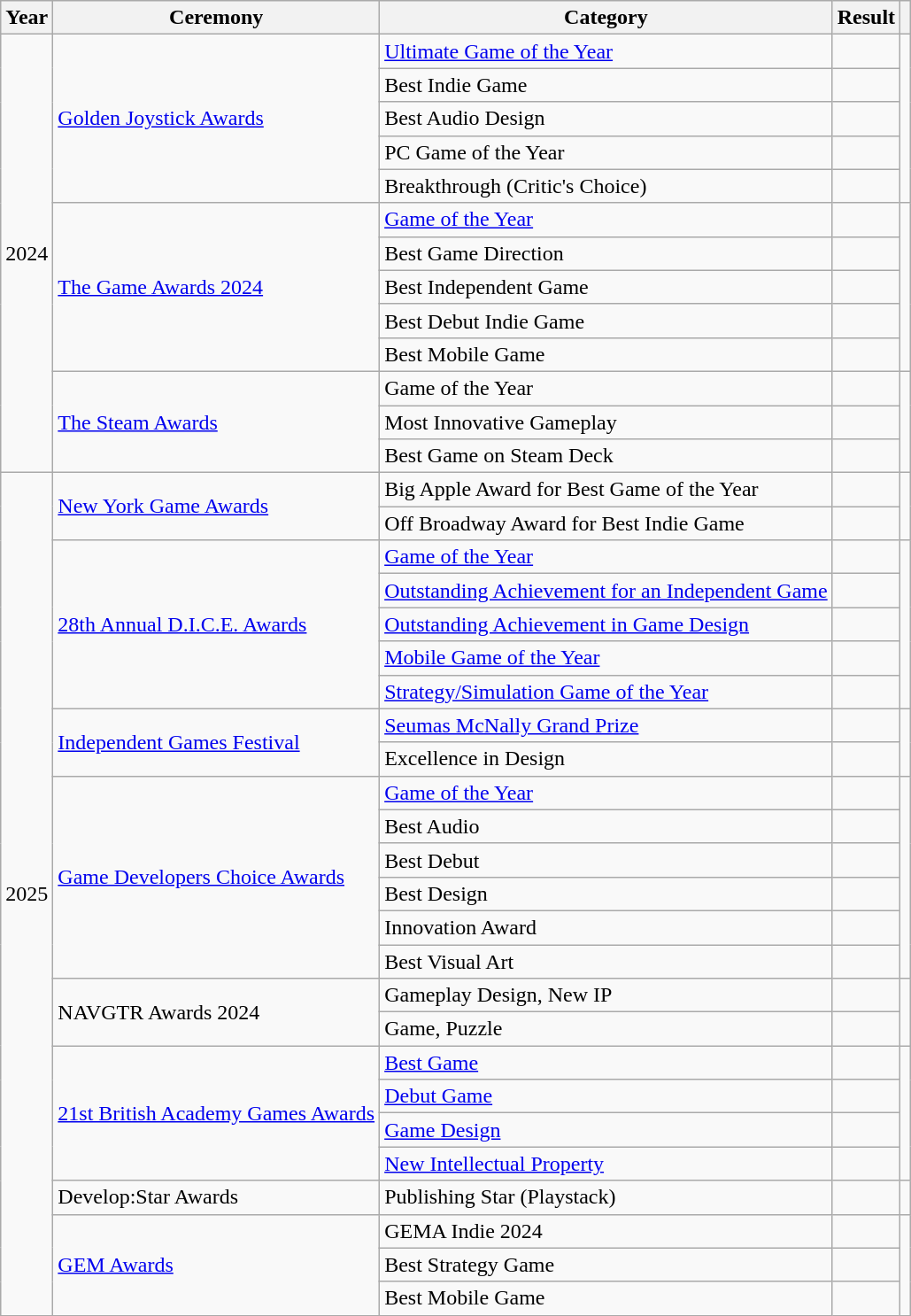<table class="wikitable plainrowheaders sortable" width="auto">
<tr>
<th scope="col">Year</th>
<th scope="col">Ceremony</th>
<th scope="col">Category</th>
<th scope="col">Result</th>
<th scope="col" class="unsortable"></th>
</tr>
<tr>
<td rowspan="13" style="text-align:center;">2024</td>
<td rowspan="5"><a href='#'>Golden Joystick Awards</a></td>
<td><a href='#'>Ultimate Game of the Year</a></td>
<td></td>
<td rowspan="5" style="text-align:center;"></td>
</tr>
<tr>
<td>Best Indie Game</td>
<td></td>
</tr>
<tr>
<td>Best Audio Design</td>
<td></td>
</tr>
<tr>
<td>PC Game of the Year</td>
<td></td>
</tr>
<tr>
<td>Breakthrough (Critic's Choice)</td>
<td></td>
</tr>
<tr>
<td rowspan="5"><a href='#'>The Game Awards 2024</a></td>
<td><a href='#'>Game of the Year</a></td>
<td></td>
<td rowspan="5" style="text-align:center;"></td>
</tr>
<tr>
<td>Best Game Direction</td>
<td></td>
</tr>
<tr>
<td>Best Independent Game</td>
<td></td>
</tr>
<tr>
<td>Best Debut Indie Game</td>
<td></td>
</tr>
<tr>
<td>Best Mobile Game</td>
<td></td>
</tr>
<tr>
<td rowspan="3"><a href='#'>The Steam Awards</a></td>
<td>Game of the Year</td>
<td></td>
<td rowspan="3" style="text-align:center;"></td>
</tr>
<tr>
<td>Most Innovative Gameplay</td>
<td></td>
</tr>
<tr>
<td>Best Game on Steam Deck</td>
<td></td>
</tr>
<tr>
<td rowspan="26" style="text-align:center;">2025</td>
<td rowspan="2"><a href='#'>New York Game Awards</a></td>
<td>Big Apple Award for Best Game of the Year</td>
<td></td>
<td rowspan="2" style="text-align: center;"></td>
</tr>
<tr>
<td>Off Broadway Award for Best Indie Game</td>
<td></td>
</tr>
<tr>
<td rowspan="5"><a href='#'>28th Annual D.I.C.E. Awards</a></td>
<td><a href='#'>Game of the Year</a></td>
<td></td>
<td rowspan="5" style="text-align:center;"></td>
</tr>
<tr>
<td><a href='#'>Outstanding Achievement for an Independent Game</a></td>
<td></td>
</tr>
<tr>
<td><a href='#'>Outstanding Achievement in Game Design</a></td>
<td></td>
</tr>
<tr>
<td><a href='#'>Mobile Game of the Year</a></td>
<td></td>
</tr>
<tr>
<td><a href='#'>Strategy/Simulation Game of the Year</a></td>
<td></td>
</tr>
<tr>
<td rowspan="2"><a href='#'>Independent Games Festival</a></td>
<td><a href='#'>Seumas McNally Grand Prize</a></td>
<td></td>
<td rowspan="2" style="text-align:center;"></td>
</tr>
<tr>
<td>Excellence in Design</td>
<td></td>
</tr>
<tr>
<td rowspan="6"><a href='#'>Game Developers Choice Awards</a></td>
<td><a href='#'>Game of the Year</a></td>
<td></td>
<td rowspan="6" style="text-align: center;"></td>
</tr>
<tr>
<td>Best Audio</td>
<td></td>
</tr>
<tr>
<td>Best Debut</td>
<td></td>
</tr>
<tr>
<td>Best Design</td>
<td></td>
</tr>
<tr>
<td>Innovation Award</td>
<td></td>
</tr>
<tr>
<td>Best Visual Art</td>
<td></td>
</tr>
<tr>
<td rowspan="2">NAVGTR Awards 2024</td>
<td>Gameplay Design, New IP</td>
<td></td>
<td align="center" rowspan="2"></td>
</tr>
<tr>
<td>Game, Puzzle</td>
<td></td>
</tr>
<tr>
<td rowspan="4"><a href='#'>21st British Academy Games Awards</a></td>
<td><a href='#'>Best Game</a></td>
<td></td>
<td align="center" rowspan="4"></td>
</tr>
<tr>
<td><a href='#'>Debut Game</a></td>
<td></td>
</tr>
<tr>
<td><a href='#'>Game Design</a></td>
<td></td>
</tr>
<tr>
<td><a href='#'>New Intellectual Property</a></td>
<td></td>
</tr>
<tr>
<td rowspan="1">Develop:Star Awards</td>
<td>Publishing Star (Playstack)</td>
<td></td>
<td align="center" rowspan="1"></td>
</tr>
<tr>
<td rowspan="3"><a href='#'>GEM Awards</a></td>
<td>GEMA Indie 2024</td>
<td></td>
<td align="center" rowspan="3"></td>
</tr>
<tr>
<td>Best Strategy Game</td>
<td></td>
</tr>
<tr>
<td>Best Mobile Game</td>
<td></td>
</tr>
</table>
